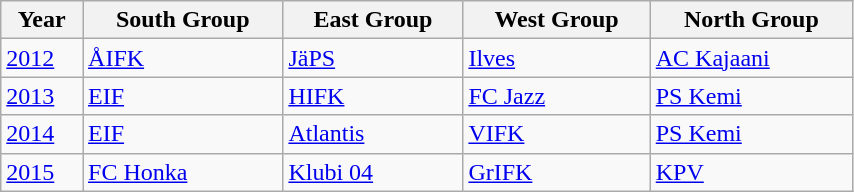<table class="wikitable" style="width:45%">
<tr>
<th>Year</th>
<th>South Group</th>
<th>East Group</th>
<th>West Group</th>
<th>North Group</th>
</tr>
<tr>
<td><a href='#'>2012</a></td>
<td><a href='#'>ÅIFK</a></td>
<td><a href='#'>JäPS</a></td>
<td><a href='#'>Ilves</a></td>
<td><a href='#'>AC Kajaani</a></td>
</tr>
<tr>
<td><a href='#'>2013</a></td>
<td><a href='#'>EIF</a></td>
<td><a href='#'>HIFK</a></td>
<td><a href='#'>FC Jazz</a></td>
<td><a href='#'>PS Kemi</a></td>
</tr>
<tr>
<td><a href='#'>2014</a></td>
<td><a href='#'>EIF</a></td>
<td><a href='#'>Atlantis</a></td>
<td><a href='#'>VIFK</a></td>
<td><a href='#'>PS Kemi</a></td>
</tr>
<tr>
<td><a href='#'>2015</a></td>
<td><a href='#'>FC Honka</a></td>
<td><a href='#'>Klubi 04</a></td>
<td><a href='#'>GrIFK</a></td>
<td><a href='#'>KPV</a></td>
</tr>
</table>
